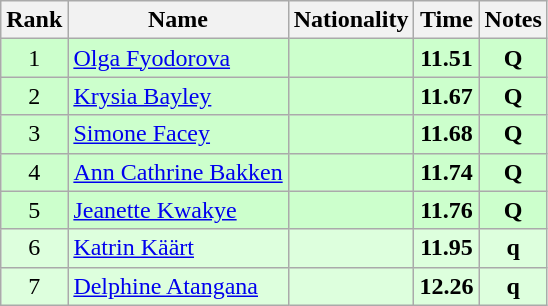<table class="wikitable sortable" style="text-align:center">
<tr>
<th>Rank</th>
<th>Name</th>
<th>Nationality</th>
<th>Time</th>
<th>Notes</th>
</tr>
<tr bgcolor=ccffcc>
<td>1</td>
<td align=left><a href='#'>Olga Fyodorova</a></td>
<td align=left></td>
<td><strong>11.51</strong></td>
<td><strong>Q</strong></td>
</tr>
<tr bgcolor=ccffcc>
<td>2</td>
<td align=left><a href='#'>Krysia Bayley</a></td>
<td align=left></td>
<td><strong>11.67</strong></td>
<td><strong>Q</strong></td>
</tr>
<tr bgcolor=ccffcc>
<td>3</td>
<td align=left><a href='#'>Simone Facey</a></td>
<td align=left></td>
<td><strong>11.68</strong></td>
<td><strong>Q</strong></td>
</tr>
<tr bgcolor=ccffcc>
<td>4</td>
<td align=left><a href='#'>Ann Cathrine Bakken</a></td>
<td align=left></td>
<td><strong>11.74</strong></td>
<td><strong>Q</strong></td>
</tr>
<tr bgcolor=ccffcc>
<td>5</td>
<td align=left><a href='#'>Jeanette Kwakye</a></td>
<td align=left></td>
<td><strong>11.76</strong></td>
<td><strong>Q</strong></td>
</tr>
<tr bgcolor=ddffdd>
<td>6</td>
<td align=left><a href='#'>Katrin Käärt</a></td>
<td align=left></td>
<td><strong>11.95</strong></td>
<td><strong>q</strong></td>
</tr>
<tr bgcolor=ddffdd>
<td>7</td>
<td align=left><a href='#'>Delphine Atangana</a></td>
<td align=left></td>
<td><strong>12.26</strong></td>
<td><strong>q</strong></td>
</tr>
</table>
